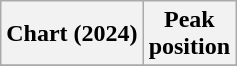<table class="wikitable sortable plainrowheaders" style="text-align:center">
<tr>
<th scope="col">Chart (2024)</th>
<th scope="col">Peak<br> position</th>
</tr>
<tr>
</tr>
</table>
